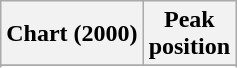<table class="wikitable sortable plainrowheaders" style="text-align:center">
<tr>
<th>Chart (2000)</th>
<th>Peak<br>position</th>
</tr>
<tr>
</tr>
<tr>
</tr>
<tr>
</tr>
</table>
